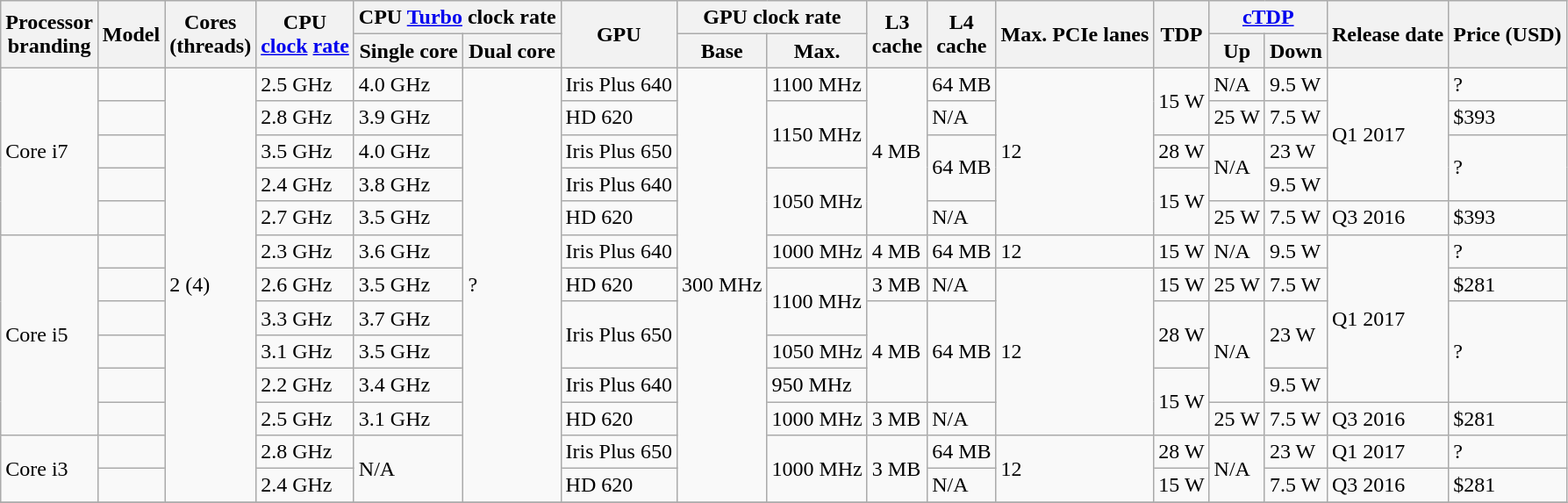<table class="wikitable sortable">
<tr>
<th rowspan="2">Processor<br>branding</th>
<th rowspan="2">Model</th>
<th rowspan="2">Cores<br>(threads)</th>
<th rowspan="2">CPU<br><a href='#'>clock</a>
<a href='#'>rate</a></th>
<th colspan="2">CPU <a href='#'>Turbo</a> clock rate</th>
<th rowspan="2">GPU</th>
<th colspan="2">GPU clock rate</th>
<th rowspan="2">L3<br>cache</th>
<th rowspan="2">L4<br>cache</th>
<th rowspan="2">Max. PCIe lanes</th>
<th rowspan="2">TDP</th>
<th colspan="2"><a href='#'>cTDP</a></th>
<th rowspan="2">Release date</th>
<th rowspan="2">Price (USD)</th>
</tr>
<tr>
<th>Single core</th>
<th>Dual core</th>
<th>Base</th>
<th>Max.</th>
<th>Up</th>
<th>Down</th>
</tr>
<tr>
<td rowspan="5">Core i7</td>
<td></td>
<td rowspan="13">2 (4)</td>
<td>2.5 GHz</td>
<td>4.0 GHz</td>
<td rowspan="13">?</td>
<td>Iris Plus 640</td>
<td rowspan="13">300 MHz</td>
<td>1100 MHz</td>
<td rowspan="5">4 MB</td>
<td>64 MB</td>
<td rowspan="5">12</td>
<td rowspan="2">15 W</td>
<td>N/A</td>
<td>9.5 W</td>
<td rowspan="4">Q1 2017</td>
<td>?</td>
</tr>
<tr>
<td></td>
<td>2.8 GHz</td>
<td>3.9 GHz</td>
<td>HD 620</td>
<td rowspan="2">1150 MHz</td>
<td>N/A</td>
<td>25 W</td>
<td>7.5 W</td>
<td>$393</td>
</tr>
<tr>
<td></td>
<td>3.5 GHz</td>
<td>4.0 GHz</td>
<td>Iris Plus 650</td>
<td rowspan="2">64 MB</td>
<td>28 W</td>
<td rowspan="2">N/A</td>
<td>23 W</td>
<td rowspan="2">?</td>
</tr>
<tr>
<td></td>
<td>2.4 GHz</td>
<td>3.8 GHz</td>
<td>Iris Plus 640</td>
<td rowspan="2">1050 MHz</td>
<td rowspan="2">15 W</td>
<td>9.5 W</td>
</tr>
<tr>
<td></td>
<td>2.7 GHz</td>
<td>3.5 GHz</td>
<td>HD 620</td>
<td>N/A</td>
<td>25 W</td>
<td>7.5 W</td>
<td>Q3 2016</td>
<td>$393</td>
</tr>
<tr>
<td rowspan="6">Core i5</td>
<td></td>
<td>2.3 GHz</td>
<td>3.6 GHz</td>
<td>Iris Plus 640</td>
<td>1000 MHz</td>
<td>4 MB</td>
<td>64 MB</td>
<td>12</td>
<td>15 W</td>
<td>N/A</td>
<td>9.5 W</td>
<td rowspan="5">Q1 2017</td>
<td>?</td>
</tr>
<tr>
<td></td>
<td>2.6 GHz</td>
<td>3.5 GHz</td>
<td>HD 620</td>
<td rowspan="2">1100 MHz</td>
<td>3 MB</td>
<td>N/A</td>
<td rowspan="5">12</td>
<td>15 W</td>
<td>25 W</td>
<td>7.5 W</td>
<td>$281</td>
</tr>
<tr>
<td></td>
<td>3.3 GHz</td>
<td>3.7 GHz</td>
<td rowspan="2">Iris Plus 650</td>
<td rowspan="3">4 MB</td>
<td rowspan="3">64 MB</td>
<td rowspan="2">28 W</td>
<td rowspan="3">N/A</td>
<td rowspan="2">23 W</td>
<td rowspan="3">?</td>
</tr>
<tr>
<td></td>
<td>3.1 GHz</td>
<td>3.5 GHz</td>
<td>1050 MHz</td>
</tr>
<tr>
<td></td>
<td>2.2 GHz</td>
<td>3.4 GHz</td>
<td>Iris Plus 640</td>
<td>950 MHz</td>
<td rowspan="2">15 W</td>
<td>9.5 W</td>
</tr>
<tr>
<td></td>
<td>2.5 GHz</td>
<td>3.1 GHz</td>
<td>HD 620</td>
<td>1000 MHz</td>
<td>3 MB</td>
<td>N/A</td>
<td>25 W</td>
<td>7.5 W</td>
<td>Q3 2016</td>
<td>$281</td>
</tr>
<tr>
<td rowspan="2">Core i3</td>
<td></td>
<td>2.8 GHz</td>
<td rowspan="2">N/A</td>
<td>Iris Plus 650</td>
<td rowspan="2">1000 MHz</td>
<td rowspan="2">3 MB</td>
<td>64 MB</td>
<td rowspan="2">12</td>
<td>28 W</td>
<td rowspan="2">N/A</td>
<td>23 W</td>
<td>Q1 2017</td>
<td>?</td>
</tr>
<tr>
<td></td>
<td>2.4 GHz</td>
<td>HD 620</td>
<td>N/A</td>
<td>15 W</td>
<td>7.5 W</td>
<td>Q3 2016</td>
<td>$281</td>
</tr>
<tr>
</tr>
</table>
